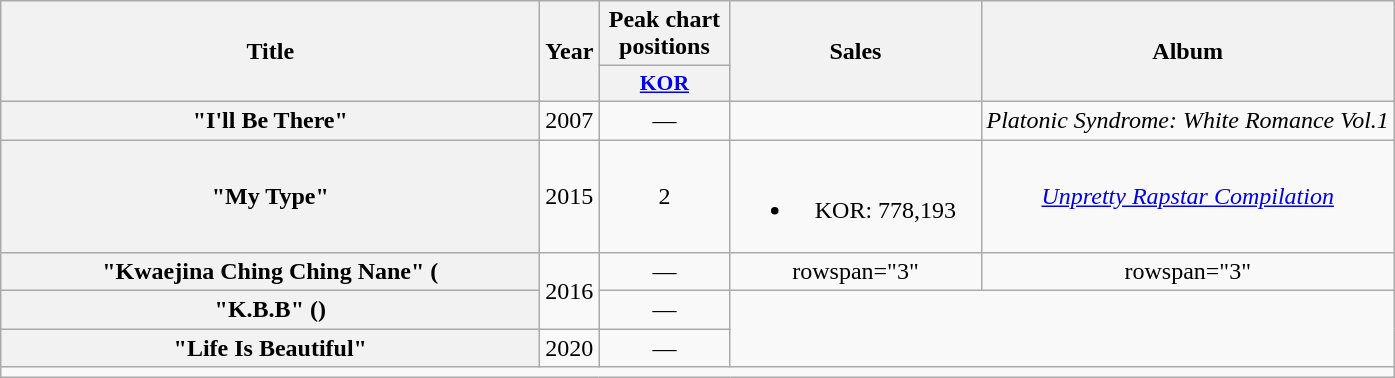<table class="wikitable plainrowheaders" style="text-align:center;">
<tr>
<th scope="col" rowspan="2" style="width:22em;">Title</th>
<th scope="col" rowspan="2">Year</th>
<th scope="col" colspan="1" style="width:5em;">Peak chart positions</th>
<th scope="col" rowspan="2" style="width:10em;">Sales</th>
<th scope="col" rowspan="2">Album</th>
</tr>
<tr>
<th scope="col" style="width:3em;font-size:90%;"><a href='#'>KOR</a><br></th>
</tr>
<tr>
<th scope="row">"I'll Be There" </th>
<td>2007</td>
<td>—</td>
<td></td>
<td><em>Platonic Syndrome: White Romance Vol.1</em></td>
</tr>
<tr>
<th scope="row">"My Type" </th>
<td>2015</td>
<td>2</td>
<td><br><ul><li>KOR: 778,193</li></ul></td>
<td><em><a href='#'>Unpretty Rapstar Compilation</a></em></td>
</tr>
<tr>
<th scope="row">"Kwaejina Ching Ching Nane" ( </th>
<td rowspan="2">2016</td>
<td>—</td>
<td>rowspan="3" </td>
<td>rowspan="3" </td>
</tr>
<tr>
<th scope="row">"K.B.B" () </th>
<td>—</td>
</tr>
<tr>
<th scope="row">"Life Is Beautiful" </th>
<td>2020</td>
<td>—</td>
</tr>
<tr>
<td colspan="5"></td>
</tr>
</table>
